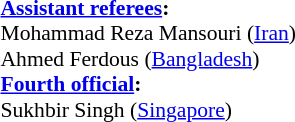<table width=50% style="font-size: 90%">
<tr>
<td><br><strong><a href='#'>Assistant referees</a>:</strong>
<br>Mohammad Reza Mansouri (<a href='#'>Iran</a>)
<br>Ahmed Ferdous (<a href='#'>Bangladesh</a>)
<br><strong><a href='#'>Fourth official</a>:</strong>
<br>Sukhbir Singh (<a href='#'>Singapore</a>)</td>
</tr>
</table>
